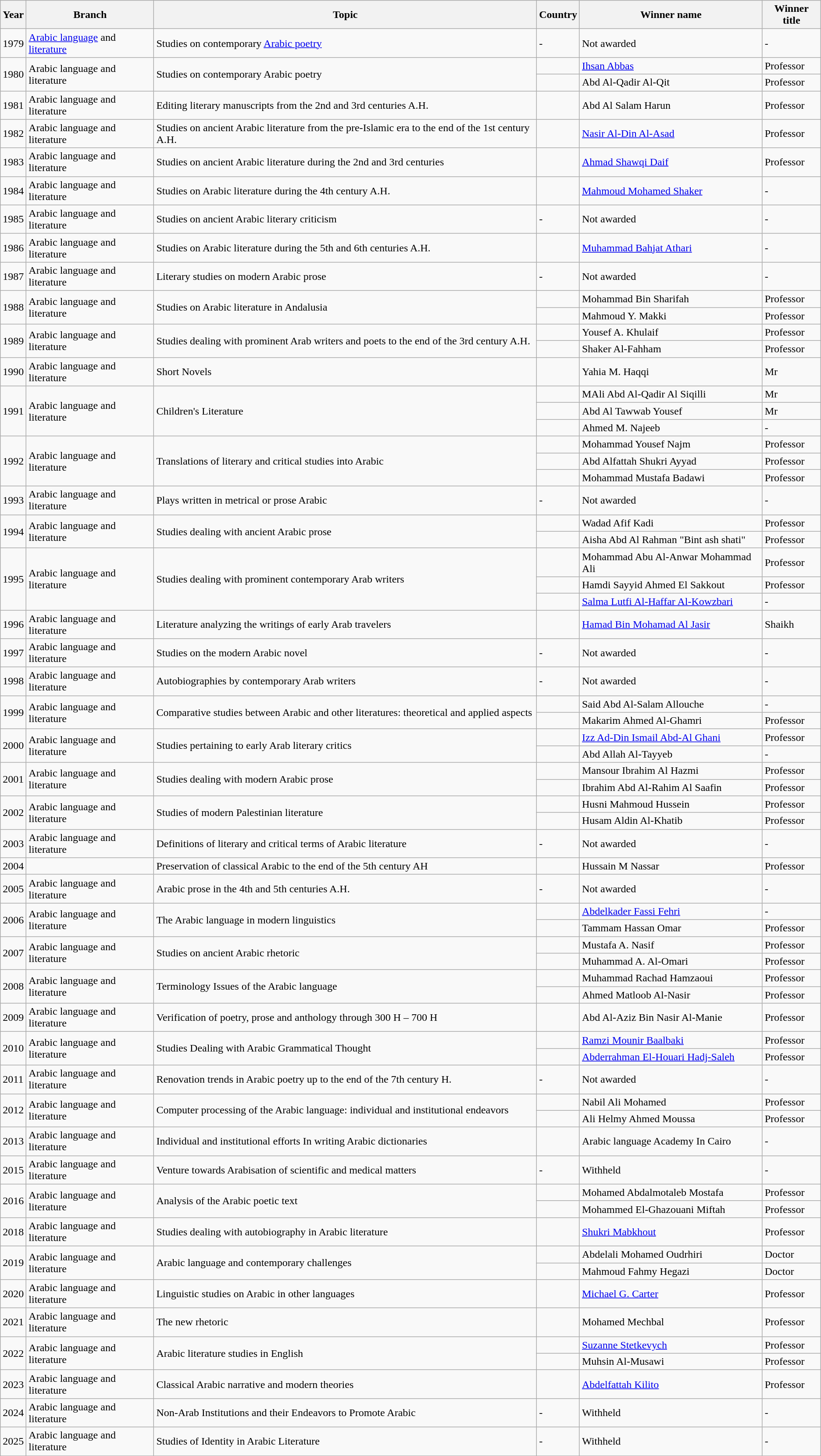<table class="wikitable sortable">
<tr>
<th>Year</th>
<th>Branch</th>
<th>Topic</th>
<th>Country</th>
<th>Winner name</th>
<th>Winner title</th>
</tr>
<tr>
<td>1979</td>
<td><a href='#'>Arabic language</a> and <a href='#'>literature</a></td>
<td>Studies on contemporary <a href='#'>Arabic poetry</a></td>
<td>-</td>
<td>Not awarded</td>
<td>-</td>
</tr>
<tr>
<td rowspan=2>1980</td>
<td rowspan=2>Arabic language and literature</td>
<td rowspan=2>Studies on contemporary Arabic poetry</td>
<td></td>
<td><a href='#'>Ihsan Abbas</a></td>
<td>Professor</td>
</tr>
<tr>
<td></td>
<td>Abd Al-Qadir Al-Qit</td>
<td>Professor</td>
</tr>
<tr>
<td>1981</td>
<td>Arabic language and literature</td>
<td>Editing literary manuscripts from the 2nd and 3rd centuries A.H.</td>
<td></td>
<td>Abd Al Salam Harun</td>
<td>Professor</td>
</tr>
<tr>
<td>1982</td>
<td>Arabic language and literature</td>
<td>Studies on ancient Arabic literature from the pre-Islamic era to the end of the 1st century A.H.</td>
<td></td>
<td><a href='#'>Nasir Al-Din Al-Asad</a></td>
<td>Professor</td>
</tr>
<tr>
<td>1983</td>
<td>Arabic language and literature</td>
<td>Studies on ancient Arabic literature during the 2nd and 3rd centuries</td>
<td></td>
<td><a href='#'>Ahmad Shawqi Daif</a></td>
<td>Professor</td>
</tr>
<tr>
<td>1984</td>
<td>Arabic language and literature</td>
<td>Studies on Arabic literature during the 4th century A.H.</td>
<td></td>
<td><a href='#'>Mahmoud Mohamed Shaker</a></td>
<td>-</td>
</tr>
<tr>
<td>1985</td>
<td>Arabic language and literature</td>
<td>Studies on ancient Arabic literary criticism</td>
<td>-</td>
<td>Not awarded</td>
<td>-</td>
</tr>
<tr>
<td>1986</td>
<td>Arabic language and literature</td>
<td>Studies on Arabic literature during the 5th and 6th centuries A.H.</td>
<td></td>
<td><a href='#'>Muhammad Bahjat Athari</a></td>
<td>-</td>
</tr>
<tr>
<td>1987</td>
<td>Arabic language and literature</td>
<td>Literary studies on modern Arabic prose</td>
<td>-</td>
<td>Not awarded</td>
<td>-</td>
</tr>
<tr>
<td rowspan=2>1988</td>
<td rowspan=2>Arabic language and literature</td>
<td rowspan=2>Studies on Arabic literature in Andalusia</td>
<td></td>
<td>Mohammad Bin Sharifah</td>
<td>Professor</td>
</tr>
<tr>
<td></td>
<td>Mahmoud Y. Makki</td>
<td>Professor</td>
</tr>
<tr>
<td rowspan=2>1989</td>
<td rowspan=2>Arabic language and literature</td>
<td rowspan=2>Studies dealing with prominent Arab writers and poets to the end of the 3rd century A.H.</td>
<td></td>
<td>Yousef A. Khulaif</td>
<td>Professor</td>
</tr>
<tr>
<td></td>
<td>Shaker Al-Fahham</td>
<td>Professor</td>
</tr>
<tr>
<td>1990</td>
<td>Arabic language and literature</td>
<td>Short Novels</td>
<td></td>
<td>Yahia M. Haqqi</td>
<td>Mr</td>
</tr>
<tr>
<td rowspan=3>1991</td>
<td rowspan=3>Arabic language and literature</td>
<td rowspan=3>Children's Literature</td>
<td></td>
<td>MAli Abd Al-Qadir Al Siqilli</td>
<td>Mr</td>
</tr>
<tr>
<td></td>
<td>Abd Al Tawwab Yousef</td>
<td>Mr</td>
</tr>
<tr>
<td></td>
<td>Ahmed M. Najeeb</td>
<td>-</td>
</tr>
<tr>
<td rowspan=3>1992</td>
<td rowspan=3>Arabic language and literature</td>
<td rowspan=3>Translations of literary and critical studies into Arabic</td>
<td></td>
<td>Mohammad Yousef Najm</td>
<td>Professor</td>
</tr>
<tr>
<td></td>
<td>Abd Alfattah Shukri Ayyad</td>
<td>Professor</td>
</tr>
<tr>
<td></td>
<td>Mohammad Mustafa Badawi</td>
<td>Professor</td>
</tr>
<tr>
<td>1993</td>
<td>Arabic language and literature</td>
<td>Plays written in metrical or prose Arabic</td>
<td>-</td>
<td>Not awarded</td>
<td>-</td>
</tr>
<tr>
<td rowspan=2>1994</td>
<td rowspan=2>Arabic language and literature</td>
<td rowspan=2>Studies dealing with ancient Arabic prose</td>
<td></td>
<td>Wadad Afif Kadi</td>
<td>Professor</td>
</tr>
<tr>
<td></td>
<td>Aisha Abd Al Rahman "Bint ash shati"</td>
<td>Professor</td>
</tr>
<tr>
<td rowspan=3>1995</td>
<td rowspan=3>Arabic language and literature</td>
<td rowspan=3>Studies dealing with prominent contemporary Arab writers</td>
<td></td>
<td>Mohammad Abu Al-Anwar Mohammad Ali</td>
<td>Professor</td>
</tr>
<tr>
<td></td>
<td>Hamdi Sayyid Ahmed El Sakkout</td>
<td>Professor</td>
</tr>
<tr>
<td></td>
<td><a href='#'>Salma Lutfi Al-Haffar Al-Kowzbari</a></td>
<td>-</td>
</tr>
<tr>
<td>1996</td>
<td>Arabic language and literature</td>
<td>Literature analyzing the writings of early Arab travelers</td>
<td></td>
<td><a href='#'>Hamad Bin Mohamad Al Jasir</a></td>
<td>Shaikh</td>
</tr>
<tr>
<td>1997</td>
<td>Arabic language and literature</td>
<td>Studies on the modern Arabic novel</td>
<td>-</td>
<td>Not awarded</td>
<td>-</td>
</tr>
<tr>
<td>1998</td>
<td>Arabic language and literature</td>
<td>Autobiographies by contemporary Arab writers</td>
<td>-</td>
<td>Not awarded</td>
<td>-</td>
</tr>
<tr>
<td rowspan=2>1999</td>
<td rowspan=2>Arabic language and literature</td>
<td rowspan=2>Comparative studies between Arabic and other literatures: theoretical and applied aspects</td>
<td></td>
<td>Said Abd Al-Salam Allouche</td>
<td>-</td>
</tr>
<tr>
<td></td>
<td>Makarim Ahmed Al-Ghamri</td>
<td>Professor</td>
</tr>
<tr>
<td rowspan=2>2000</td>
<td rowspan=2>Arabic language and literature</td>
<td rowspan=2>Studies pertaining to early Arab literary critics</td>
<td></td>
<td><a href='#'>Izz Ad-Din Ismail Abd-Al Ghani</a></td>
<td>Professor</td>
</tr>
<tr>
<td></td>
<td>Abd Allah Al-Tayyeb</td>
<td>-</td>
</tr>
<tr>
<td rowspan=2>2001</td>
<td rowspan=2>Arabic language and literature</td>
<td rowspan=2>Studies dealing with modern Arabic prose</td>
<td></td>
<td>Mansour Ibrahim Al Hazmi</td>
<td>Professor</td>
</tr>
<tr>
<td></td>
<td>Ibrahim Abd Al-Rahim Al Saafin</td>
<td>Professor</td>
</tr>
<tr>
<td rowspan=2>2002</td>
<td rowspan=2>Arabic language and literature</td>
<td rowspan=2>Studies of modern Palestinian literature</td>
<td></td>
<td>Husni Mahmoud Hussein</td>
<td>Professor</td>
</tr>
<tr>
<td></td>
<td>Husam Aldin Al-Khatib</td>
<td>Professor</td>
</tr>
<tr>
<td>2003</td>
<td>Arabic language and literature</td>
<td>Definitions of literary and critical terms of Arabic literature</td>
<td>-</td>
<td>Not awarded</td>
<td>-</td>
</tr>
<tr>
<td>2004</td>
<td></td>
<td>Preservation of classical Arabic to the end of the 5th century AH</td>
<td></td>
<td>Hussain M Nassar</td>
<td>Professor</td>
</tr>
<tr>
<td>2005</td>
<td>Arabic language and literature</td>
<td>Arabic prose in the 4th and 5th centuries A.H.</td>
<td>-</td>
<td>Not awarded</td>
<td>-</td>
</tr>
<tr>
<td rowspan=2>2006</td>
<td rowspan=2>Arabic language and literature</td>
<td rowspan=2>The Arabic language in modern linguistics</td>
<td></td>
<td><a href='#'>Abdelkader Fassi Fehri</a></td>
<td>-</td>
</tr>
<tr>
<td></td>
<td>Tammam Hassan Omar</td>
<td>Professor</td>
</tr>
<tr>
<td rowspan=2>2007</td>
<td rowspan=2>Arabic language and literature</td>
<td rowspan=2>Studies on ancient Arabic rhetoric</td>
<td></td>
<td>Mustafa A. Nasif</td>
<td>Professor</td>
</tr>
<tr>
<td></td>
<td>Muhammad A. Al-Omari</td>
<td>Professor</td>
</tr>
<tr>
<td rowspan=2>2008</td>
<td rowspan=2>Arabic language and literature</td>
<td rowspan=2>Terminology Issues of the Arabic language</td>
<td></td>
<td>Muhammad Rachad Hamzaoui</td>
<td>Professor</td>
</tr>
<tr>
<td></td>
<td>Ahmed Matloob Al-Nasir</td>
<td>Professor</td>
</tr>
<tr>
<td>2009</td>
<td>Arabic language and literature</td>
<td>Verification of poetry, prose and anthology through 300 H – 700 H</td>
<td></td>
<td>Abd Al-Aziz Bin Nasir Al-Manie</td>
<td>Professor</td>
</tr>
<tr>
<td rowspan=2>2010</td>
<td rowspan=2>Arabic language and literature</td>
<td rowspan=2>Studies Dealing with Arabic Grammatical Thought</td>
<td></td>
<td><a href='#'>Ramzi Mounir Baalbaki</a></td>
<td>Professor</td>
</tr>
<tr>
<td></td>
<td><a href='#'>Abderrahman El-Houari Hadj-Saleh</a></td>
<td>Professor</td>
</tr>
<tr>
<td>2011</td>
<td>Arabic language and literature</td>
<td>Renovation trends in Arabic poetry up to the end of the 7th century H.</td>
<td>-</td>
<td>Not awarded</td>
<td>-</td>
</tr>
<tr>
<td rowspan=2>2012</td>
<td rowspan=2>Arabic language and literature</td>
<td rowspan=2>Computer processing of the Arabic language: individual and institutional endeavors</td>
<td></td>
<td>Nabil Ali Mohamed</td>
<td>Professor</td>
</tr>
<tr>
<td></td>
<td>Ali Helmy Ahmed Moussa</td>
<td>Professor</td>
</tr>
<tr>
<td>2013</td>
<td>Arabic language and literature</td>
<td>Individual and institutional efforts In writing Arabic dictionaries</td>
<td></td>
<td>Arabic language Academy In Cairo</td>
<td>-</td>
</tr>
<tr>
<td>2015</td>
<td>Arabic language and literature</td>
<td>Venture towards Arabisation of scientific and medical matters</td>
<td>-</td>
<td>Withheld</td>
<td>-</td>
</tr>
<tr>
<td rowspan=2>2016</td>
<td rowspan=2>Arabic language and literature</td>
<td rowspan=2>Analysis of the Arabic poetic text</td>
<td></td>
<td>Mohamed Abdalmotaleb Mostafa</td>
<td>Professor</td>
</tr>
<tr>
<td></td>
<td>Mohammed El-Ghazouani Miftah</td>
<td>Professor</td>
</tr>
<tr>
<td>2018</td>
<td>Arabic language and literature</td>
<td>Studies dealing with autobiography in Arabic literature</td>
<td></td>
<td><a href='#'>Shukri Mabkhout</a></td>
<td>Professor</td>
</tr>
<tr>
<td rowspan=2>2019</td>
<td rowspan=2>Arabic language and literature</td>
<td rowspan=2>Arabic language and contemporary challenges</td>
<td></td>
<td>Abdelali Mohamed Oudrhiri</td>
<td>Doctor</td>
</tr>
<tr>
<td></td>
<td>Mahmoud Fahmy Hegazi</td>
<td>Doctor</td>
</tr>
<tr>
<td>2020</td>
<td>Arabic language and literature</td>
<td>Linguistic studies on Arabic in other languages</td>
<td></td>
<td><a href='#'>Michael G. Carter</a></td>
<td>Professor</td>
</tr>
<tr>
<td>2021</td>
<td>Arabic language and literature</td>
<td>The new rhetoric</td>
<td></td>
<td>Mohamed Mechbal</td>
<td>Professor</td>
</tr>
<tr>
<td rowspan=2>2022</td>
<td rowspan=2>Arabic language and literature</td>
<td rowspan=2>Arabic literature studies in English</td>
<td></td>
<td><a href='#'>Suzanne Stetkevych</a></td>
<td>Professor</td>
</tr>
<tr>
<td></td>
<td>Muhsin Al-Musawi</td>
<td>Professor</td>
</tr>
<tr>
<td>2023</td>
<td>Arabic language and literature</td>
<td>Classical Arabic narrative and modern theories</td>
<td></td>
<td><a href='#'>Abdelfattah Kilito</a></td>
<td>Professor</td>
</tr>
<tr>
<td>2024</td>
<td>Arabic language and literature</td>
<td>Non-Arab Institutions and their Endeavors to Promote Arabic</td>
<td>-</td>
<td>Withheld</td>
<td>-</td>
</tr>
<tr>
<td>2025</td>
<td>Arabic language and literature</td>
<td>Studies of Identity in Arabic Literature</td>
<td>-</td>
<td>Withheld</td>
<td>-</td>
</tr>
</table>
